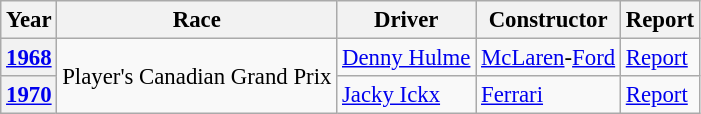<table class="wikitable" style="font-size: 95%;">
<tr>
<th>Year</th>
<th>Race</th>
<th>Driver</th>
<th>Constructor</th>
<th>Report</th>
</tr>
<tr>
<th><a href='#'>1968</a></th>
<td rowspan="2">Player's Canadian Grand Prix</td>
<td> <a href='#'>Denny Hulme</a></td>
<td><a href='#'>McLaren</a>-<a href='#'>Ford</a></td>
<td><a href='#'>Report</a></td>
</tr>
<tr>
<th><a href='#'>1970</a></th>
<td> <a href='#'>Jacky Ickx</a></td>
<td><a href='#'>Ferrari</a></td>
<td><a href='#'>Report</a></td>
</tr>
</table>
